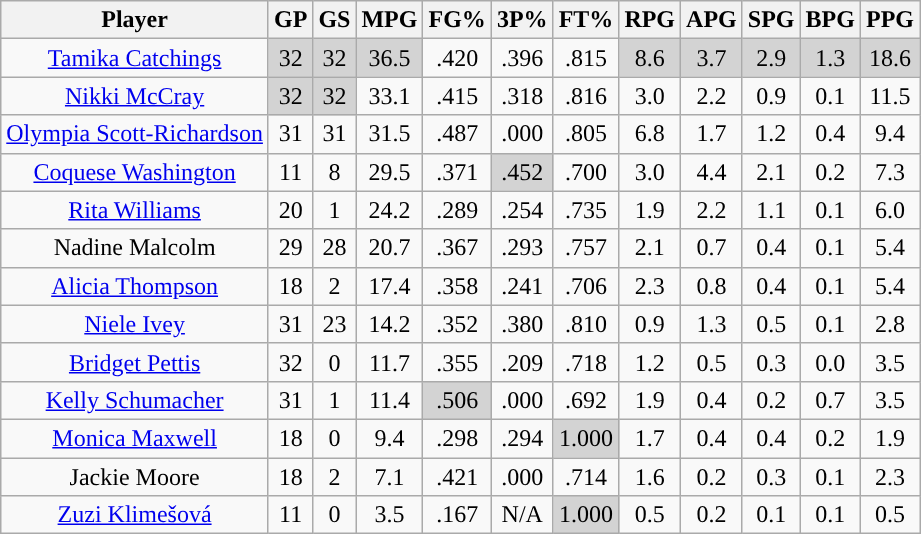<table class="wikitable sortable" style="text-align:center;">
<tr>
<th>Player</th>
<th>GP</th>
<th>GS</th>
<th>MPG</th>
<th>FG%</th>
<th>3P%</th>
<th>FT%</th>
<th>RPG</th>
<th>APG</th>
<th>SPG</th>
<th>BPG</th>
<th>PPG</th>
</tr>
<tr>
<td><a href='#'>Tamika Catchings</a></td>
<td style="background:#D3D3D3;">32</td>
<td style="background:#D3D3D3;">32</td>
<td style="background:#D3D3D3;">36.5</td>
<td>.420</td>
<td>.396</td>
<td>.815</td>
<td style="background:#D3D3D3;">8.6</td>
<td style="background:#D3D3D3;">3.7</td>
<td style="background:#D3D3D3;">2.9</td>
<td style="background:#D3D3D3;">1.3</td>
<td style="background:#D3D3D3;">18.6</td>
</tr>
<tr>
<td><a href='#'>Nikki McCray</a></td>
<td style="background:#D3D3D3;">32</td>
<td style="background:#D3D3D3;">32</td>
<td>33.1</td>
<td>.415</td>
<td>.318</td>
<td>.816</td>
<td>3.0</td>
<td>2.2</td>
<td>0.9</td>
<td>0.1</td>
<td>11.5</td>
</tr>
<tr>
<td><a href='#'>Olympia Scott-Richardson</a></td>
<td>31</td>
<td>31</td>
<td>31.5</td>
<td>.487</td>
<td>.000</td>
<td>.805</td>
<td>6.8</td>
<td>1.7</td>
<td>1.2</td>
<td>0.4</td>
<td>9.4</td>
</tr>
<tr>
<td><a href='#'>Coquese Washington</a></td>
<td>11</td>
<td>8</td>
<td>29.5</td>
<td>.371</td>
<td style="background:#D3D3D3;">.452</td>
<td>.700</td>
<td>3.0</td>
<td>4.4</td>
<td>2.1</td>
<td>0.2</td>
<td>7.3</td>
</tr>
<tr>
<td><a href='#'>Rita Williams</a></td>
<td>20</td>
<td>1</td>
<td>24.2</td>
<td>.289</td>
<td>.254</td>
<td>.735</td>
<td>1.9</td>
<td>2.2</td>
<td>1.1</td>
<td>0.1</td>
<td>6.0</td>
</tr>
<tr>
<td>Nadine Malcolm</td>
<td>29</td>
<td>28</td>
<td>20.7</td>
<td>.367</td>
<td>.293</td>
<td>.757</td>
<td>2.1</td>
<td>0.7</td>
<td>0.4</td>
<td>0.1</td>
<td>5.4</td>
</tr>
<tr>
<td><a href='#'>Alicia Thompson</a></td>
<td>18</td>
<td>2</td>
<td>17.4</td>
<td>.358</td>
<td>.241</td>
<td>.706</td>
<td>2.3</td>
<td>0.8</td>
<td>0.4</td>
<td>0.1</td>
<td>5.4</td>
</tr>
<tr>
<td><a href='#'>Niele Ivey</a></td>
<td>31</td>
<td>23</td>
<td>14.2</td>
<td>.352</td>
<td>.380</td>
<td>.810</td>
<td>0.9</td>
<td>1.3</td>
<td>0.5</td>
<td>0.1</td>
<td>2.8</td>
</tr>
<tr>
<td><a href='#'>Bridget Pettis</a></td>
<td>32</td>
<td>0</td>
<td>11.7</td>
<td>.355</td>
<td>.209</td>
<td>.718</td>
<td>1.2</td>
<td>0.5</td>
<td>0.3</td>
<td>0.0</td>
<td>3.5</td>
</tr>
<tr>
<td><a href='#'>Kelly Schumacher</a></td>
<td>31</td>
<td>1</td>
<td>11.4</td>
<td style="background:#D3D3D3;">.506</td>
<td>.000</td>
<td>.692</td>
<td>1.9</td>
<td>0.4</td>
<td>0.2</td>
<td>0.7</td>
<td>3.5</td>
</tr>
<tr>
<td><a href='#'>Monica Maxwell</a></td>
<td>18</td>
<td>0</td>
<td>9.4</td>
<td>.298</td>
<td>.294</td>
<td style="background:#D3D3D3;">1.000</td>
<td>1.7</td>
<td>0.4</td>
<td>0.4</td>
<td>0.2</td>
<td>1.9</td>
</tr>
<tr>
<td>Jackie Moore</td>
<td>18</td>
<td>2</td>
<td>7.1</td>
<td>.421</td>
<td>.000</td>
<td>.714</td>
<td>1.6</td>
<td>0.2</td>
<td>0.3</td>
<td>0.1</td>
<td>2.3</td>
</tr>
<tr>
<td><a href='#'>Zuzi Klimešová</a></td>
<td>11</td>
<td>0</td>
<td>3.5</td>
<td>.167</td>
<td>N/A</td>
<td style="background:#D3D3D3;">1.000</td>
<td>0.5</td>
<td>0.2</td>
<td>0.1</td>
<td>0.1</td>
<td>0.5</td>
</tr>
</table>
